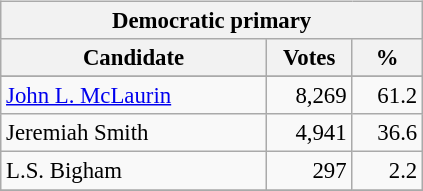<table class="wikitable" align="left" style="margin: 1em 1em 1em 0; font-size: 95%;">
<tr>
<th colspan="3">Democratic primary</th>
</tr>
<tr>
<th colspan="1" style="width: 170px">Candidate</th>
<th style="width: 50px">Votes</th>
<th style="width: 40px">%</th>
</tr>
<tr>
</tr>
<tr>
<td><a href='#'>John L. McLaurin</a></td>
<td align="right">8,269</td>
<td align="right">61.2</td>
</tr>
<tr>
<td>Jeremiah Smith</td>
<td align="right">4,941</td>
<td align="right">36.6</td>
</tr>
<tr>
<td>L.S. Bigham</td>
<td align="right">297</td>
<td align="right">2.2</td>
</tr>
<tr>
</tr>
</table>
